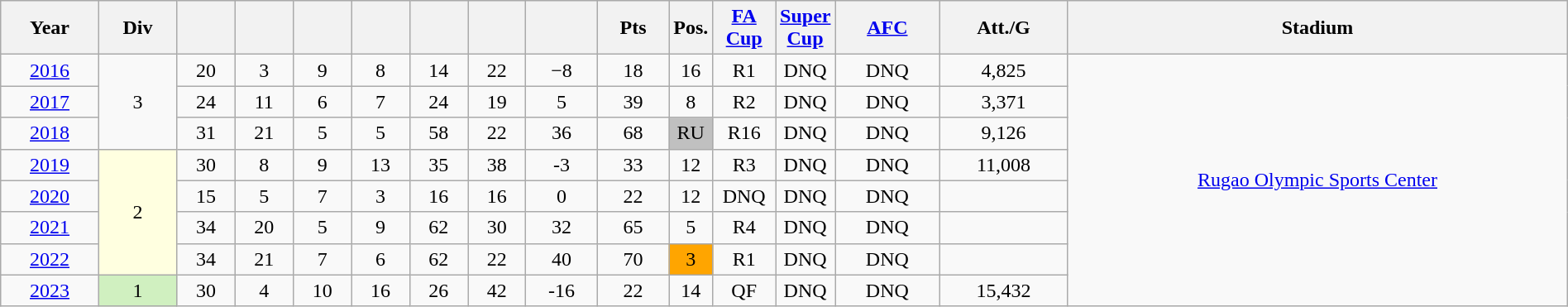<table class="wikitable sortable" width=100% style=text-align:Center>
<tr>
<th>Year</th>
<th>Div</th>
<th></th>
<th></th>
<th></th>
<th></th>
<th></th>
<th></th>
<th></th>
<th>Pts</th>
<th width=2%>Pos.</th>
<th width=4%><a href='#'>FA Cup</a></th>
<th width=2%><a href='#'>Super Cup</a></th>
<th><a href='#'>AFC</a></th>
<th>Att./G</th>
<th>Stadium</th>
</tr>
<tr>
<td><a href='#'>2016</a></td>
<td rowspan="3">3</td>
<td>20</td>
<td>3</td>
<td>9</td>
<td>8</td>
<td>14</td>
<td>22</td>
<td>−8</td>
<td>18</td>
<td>16</td>
<td>R1</td>
<td>DNQ</td>
<td>DNQ</td>
<td>4,825</td>
<td align=center rowspan=8><a href='#'>Rugao Olympic Sports Center</a></td>
</tr>
<tr>
<td><a href='#'>2017</a></td>
<td>24</td>
<td>11</td>
<td>6</td>
<td>7</td>
<td>24</td>
<td>19</td>
<td>5</td>
<td>39</td>
<td>8</td>
<td>R2</td>
<td>DNQ</td>
<td>DNQ</td>
<td>3,371</td>
</tr>
<tr>
<td><a href='#'>2018</a></td>
<td>31</td>
<td>21</td>
<td>5</td>
<td>5</td>
<td>58</td>
<td>22</td>
<td>36</td>
<td>68</td>
<td bgcolor=#C0C0C0>RU</td>
<td>R16</td>
<td>DNQ</td>
<td>DNQ</td>
<td>9,126</td>
</tr>
<tr>
<td><a href='#'>2019</a></td>
<td rowspan="4" bgcolor=#FFFFE0>2</td>
<td>30</td>
<td>8</td>
<td>9</td>
<td>13</td>
<td>35</td>
<td>38</td>
<td>-3</td>
<td>33</td>
<td>12</td>
<td>R3</td>
<td>DNQ</td>
<td>DNQ</td>
<td>11,008</td>
</tr>
<tr>
<td><a href='#'>2020</a></td>
<td>15</td>
<td>5</td>
<td>7</td>
<td>3</td>
<td>16</td>
<td>16</td>
<td>0</td>
<td>22</td>
<td>12</td>
<td>DNQ</td>
<td>DNQ</td>
<td>DNQ</td>
<td></td>
</tr>
<tr>
<td><a href='#'>2021</a></td>
<td>34</td>
<td>20</td>
<td>5</td>
<td>9</td>
<td>62</td>
<td>30</td>
<td>32</td>
<td>65</td>
<td>5</td>
<td>R4</td>
<td>DNQ</td>
<td>DNQ</td>
<td></td>
</tr>
<tr>
<td><a href='#'>2022</a></td>
<td>34</td>
<td>21</td>
<td>7</td>
<td>6</td>
<td>62</td>
<td>22</td>
<td>40</td>
<td>70</td>
<td bgcolor="#FFA500">3</td>
<td>R1</td>
<td>DNQ</td>
<td>DNQ</td>
<td></td>
</tr>
<tr>
<td><a href='#'>2023</a></td>
<td bgcolor="#D0F0C0">1</td>
<td>30</td>
<td>4</td>
<td>10</td>
<td>16</td>
<td>26</td>
<td>42</td>
<td>-16</td>
<td>22</td>
<td>14</td>
<td>QF</td>
<td>DNQ</td>
<td>DNQ</td>
<td>15,432</td>
</tr>
</table>
